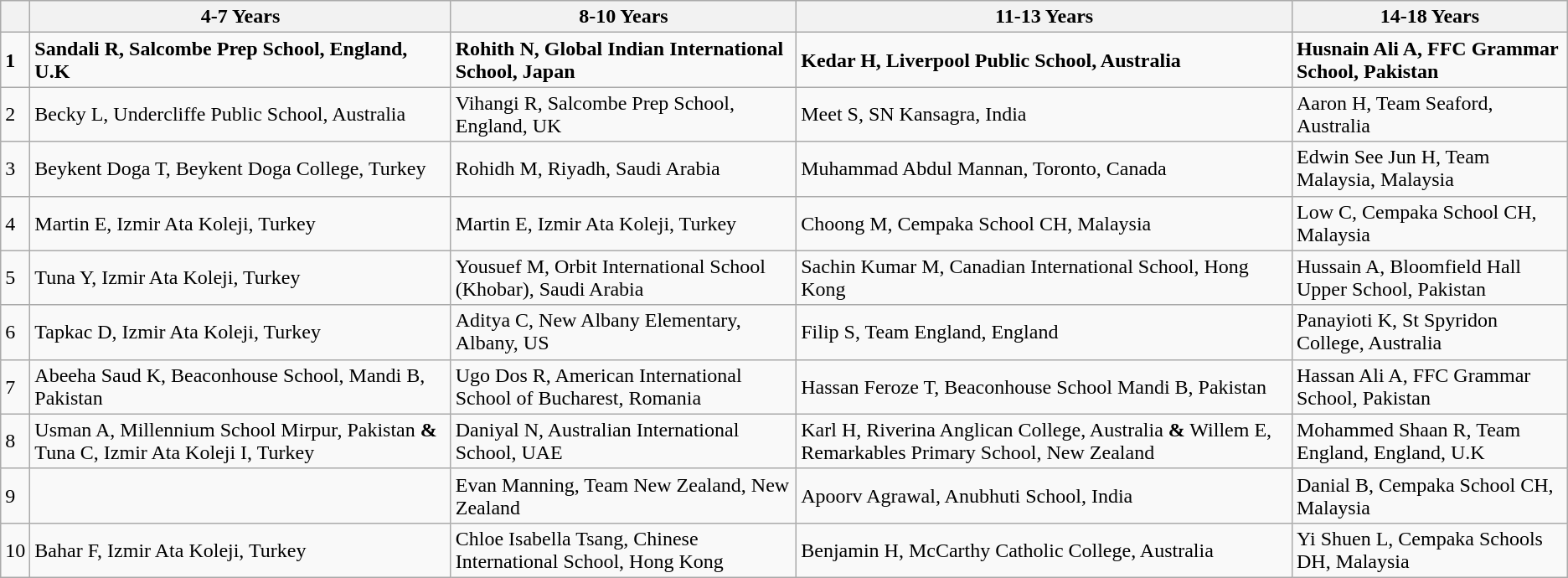<table class="wikitable sortable">
<tr>
<th></th>
<th><strong>4-7 Years</strong></th>
<th><strong>8-10 Years</strong></th>
<th><strong>11-13 Years</strong></th>
<th><strong>14-18 Years</strong></th>
</tr>
<tr>
<td><strong>1</strong></td>
<td><strong>Sandali R, Salcombe Prep School, England, U.K</strong></td>
<td><strong>Rohith N, Global Indian International School, Japan</strong></td>
<td><strong>Kedar H, Liverpool Public School, Australia</strong></td>
<td><strong>Husnain Ali A, FFC Grammar School, Pakistan</strong></td>
</tr>
<tr>
<td>2</td>
<td>Becky L, Undercliffe Public School, Australia</td>
<td>Vihangi R, Salcombe Prep School, England, UK</td>
<td>Meet S, SN Kansagra, India</td>
<td>Aaron H, Team Seaford, Australia</td>
</tr>
<tr>
<td>3</td>
<td>Beykent Doga T, Beykent Doga College, Turkey</td>
<td>Rohidh M, Riyadh, Saudi Arabia</td>
<td>Muhammad Abdul Mannan, Toronto, Canada</td>
<td>Edwin See Jun H, Team Malaysia, Malaysia</td>
</tr>
<tr>
<td>4</td>
<td>Martin E, Izmir Ata Koleji, Turkey</td>
<td>Martin E, Izmir Ata Koleji, Turkey</td>
<td>Choong M, Cempaka School CH, Malaysia</td>
<td>Low C, Cempaka School CH, Malaysia</td>
</tr>
<tr>
<td>5</td>
<td>Tuna Y, Izmir Ata Koleji, Turkey</td>
<td>Yousuef M, Orbit International School (Khobar), Saudi Arabia</td>
<td>Sachin Kumar M,  Canadian International School, Hong Kong</td>
<td>Hussain A, Bloomfield Hall Upper School, Pakistan</td>
</tr>
<tr>
<td>6</td>
<td>Tapkac D, Izmir Ata Koleji, Turkey</td>
<td>Aditya C, New Albany Elementary, Albany, US</td>
<td>Filip S, Team England, England</td>
<td>Panayioti K, St Spyridon College, Australia</td>
</tr>
<tr>
<td>7</td>
<td>Abeeha Saud K, Beaconhouse School, Mandi B, Pakistan</td>
<td>Ugo Dos R, American International School of Bucharest, Romania</td>
<td>Hassan Feroze T, Beaconhouse School  Mandi B, Pakistan</td>
<td>Hassan Ali A, FFC Grammar School, Pakistan</td>
</tr>
<tr>
<td>8</td>
<td>Usman A, Millennium School Mirpur, Pakistan        <strong>&</strong>        Tuna C, Izmir Ata Koleji I, Turkey</td>
<td>Daniyal N, Australian International School, UAE</td>
<td>Karl H, Riverina Anglican College, Australia              <strong>&</strong> Willem E, Remarkables Primary School, New Zealand</td>
<td>Mohammed Shaan R, Team England, England, U.K</td>
</tr>
<tr>
<td>9</td>
<td></td>
<td>Evan Manning, Team New Zealand, New Zealand</td>
<td>Apoorv Agrawal, Anubhuti School, India</td>
<td>Danial B, Cempaka School CH, Malaysia</td>
</tr>
<tr>
<td>10</td>
<td>Bahar F, Izmir Ata Koleji, Turkey</td>
<td>Chloe Isabella Tsang, Chinese International School, Hong Kong</td>
<td>Benjamin H, McCarthy Catholic College, Australia</td>
<td>Yi Shuen L, Cempaka Schools DH, Malaysia</td>
</tr>
</table>
